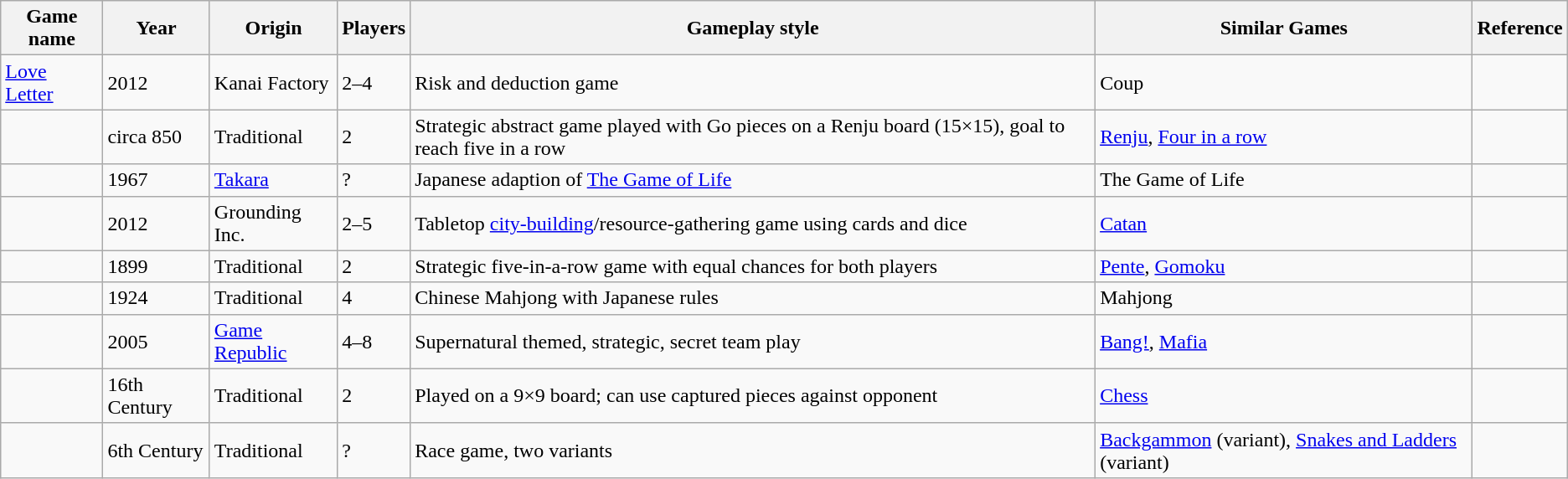<table class="wikitable">
<tr>
<th>Game name</th>
<th>Year</th>
<th>Origin</th>
<th>Players</th>
<th>Gameplay style</th>
<th>Similar Games</th>
<th>Reference</th>
</tr>
<tr>
<td><a href='#'>Love Letter</a></td>
<td>2012</td>
<td>Kanai Factory</td>
<td>2–4</td>
<td>Risk and deduction game</td>
<td>Coup</td>
<td></td>
</tr>
<tr>
<td></td>
<td>circa 850</td>
<td>Traditional</td>
<td>2</td>
<td>Strategic abstract game played with Go pieces on a Renju board (15×15), goal to reach five in a row</td>
<td><a href='#'>Renju</a>, <a href='#'>Four in a row</a></td>
<td></td>
</tr>
<tr>
<td></td>
<td>1967</td>
<td><a href='#'>Takara</a></td>
<td>?</td>
<td>Japanese adaption of <a href='#'>The Game of Life</a></td>
<td>The Game of Life</td>
<td></td>
</tr>
<tr>
<td></td>
<td>2012</td>
<td>Grounding Inc.</td>
<td>2–5</td>
<td>Tabletop <a href='#'>city-building</a>/resource-gathering game using cards and dice</td>
<td><a href='#'>Catan</a></td>
<td></td>
</tr>
<tr>
<td></td>
<td>1899</td>
<td>Traditional</td>
<td>2</td>
<td>Strategic five-in-a-row game with equal chances for both players</td>
<td><a href='#'>Pente</a>, <a href='#'>Gomoku</a></td>
<td></td>
</tr>
<tr>
<td></td>
<td>1924</td>
<td>Traditional</td>
<td>4</td>
<td>Chinese Mahjong with Japanese rules</td>
<td>Mahjong</td>
<td></td>
</tr>
<tr>
<td></td>
<td>2005</td>
<td><a href='#'>Game Republic</a></td>
<td>4–8</td>
<td>Supernatural themed, strategic, secret team play</td>
<td><a href='#'>Bang!</a>, <a href='#'>Mafia</a></td>
<td></td>
</tr>
<tr>
<td></td>
<td>16th Century</td>
<td>Traditional</td>
<td>2</td>
<td>Played on a 9×9 board; can use captured pieces against opponent</td>
<td><a href='#'>Chess</a></td>
<td></td>
</tr>
<tr>
<td></td>
<td>6th Century</td>
<td>Traditional</td>
<td>?</td>
<td>Race game, two variants</td>
<td><a href='#'>Backgammon</a> (variant), <a href='#'>Snakes and Ladders</a> (variant)</td>
<td></td>
</tr>
</table>
